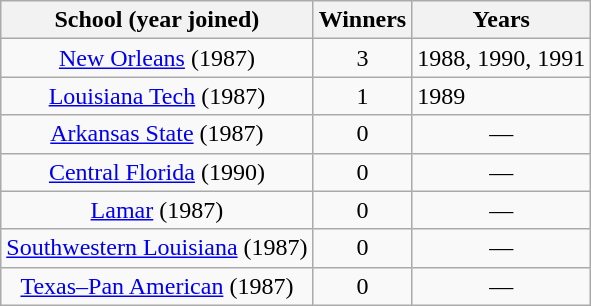<table class="wikitable">
<tr>
<th>School (year joined)</th>
<th>Winners</th>
<th>Years</th>
</tr>
<tr align="center">
<td><a href='#'>New Orleans</a> (1987)</td>
<td>3</td>
<td align="left">1988, 1990, 1991</td>
</tr>
<tr align="center">
<td><a href='#'>Louisiana Tech</a> (1987)</td>
<td>1</td>
<td align="left">1989</td>
</tr>
<tr align="center">
<td><a href='#'>Arkansas State</a> (1987)</td>
<td>0</td>
<td>—</td>
</tr>
<tr align="center">
<td><a href='#'>Central Florida</a> (1990)</td>
<td>0</td>
<td>—</td>
</tr>
<tr align="center">
<td><a href='#'>Lamar</a> (1987)</td>
<td>0</td>
<td>—</td>
</tr>
<tr align="center">
<td><a href='#'>Southwestern Louisiana</a> (1987)</td>
<td>0</td>
<td>—</td>
</tr>
<tr align="center">
<td><a href='#'>Texas–Pan American</a> (1987)</td>
<td>0</td>
<td>—</td>
</tr>
</table>
